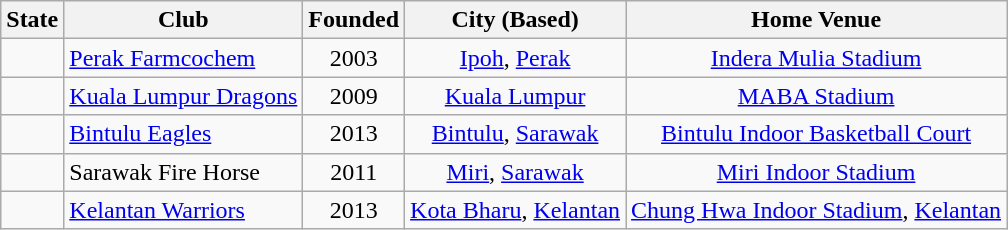<table class="wikitable">
<tr>
<th>State</th>
<th>Club</th>
<th>Founded</th>
<th>City (Based)</th>
<th>Home Venue</th>
</tr>
<tr>
<td></td>
<td><a href='#'>Perak Farmcochem</a></td>
<td align=center>2003</td>
<td align=center><a href='#'>Ipoh</a>, <a href='#'>Perak</a></td>
<td align=center><a href='#'>Indera Mulia Stadium</a></td>
</tr>
<tr>
<td></td>
<td><a href='#'>Kuala Lumpur Dragons</a></td>
<td align=center>2009</td>
<td align=center><a href='#'>Kuala Lumpur</a></td>
<td align=center><a href='#'>MABA Stadium</a></td>
</tr>
<tr>
<td></td>
<td><a href='#'>Bintulu Eagles</a></td>
<td align=center>2013</td>
<td align=center><a href='#'>Bintulu</a>, <a href='#'>Sarawak</a></td>
<td align=center><a href='#'>Bintulu Indoor Basketball Court</a></td>
</tr>
<tr>
<td></td>
<td>Sarawak Fire Horse</td>
<td align=center>2011</td>
<td align=center><a href='#'>Miri</a>, <a href='#'>Sarawak</a></td>
<td align=center><a href='#'>Miri Indoor Stadium</a></td>
</tr>
<tr>
<td></td>
<td><a href='#'>Kelantan Warriors</a></td>
<td align=center>2013</td>
<td align=center><a href='#'>Kota Bharu</a>, <a href='#'>Kelantan</a></td>
<td align=center><a href='#'>Chung Hwa Indoor Stadium</a>, <a href='#'>Kelantan</a></td>
</tr>
</table>
